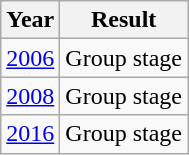<table class="wikitable">
<tr>
<th>Year</th>
<th>Result</th>
</tr>
<tr>
<td> <a href='#'>2006</a></td>
<td>Group stage</td>
</tr>
<tr>
<td> <a href='#'>2008</a></td>
<td>Group stage</td>
</tr>
<tr>
<td> <a href='#'>2016</a></td>
<td>Group stage</td>
</tr>
</table>
